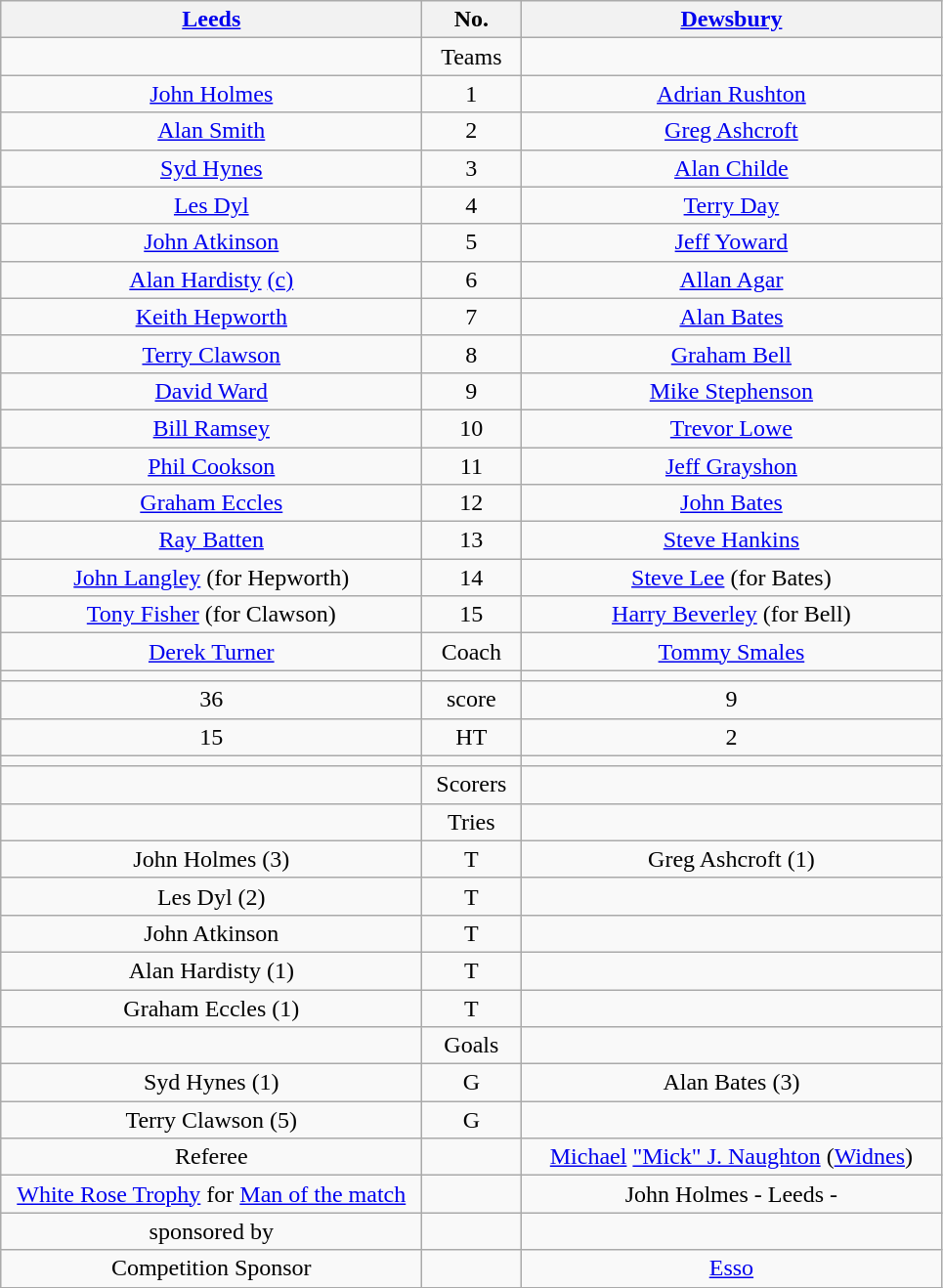<table class="wikitable" style="text-align:center;">
<tr>
<th width=280 abbr=winner><a href='#'>Leeds</a></th>
<th width=60 abbr="Number">No.</th>
<th width=280 abbr=runner-up><a href='#'>Dewsbury</a></th>
</tr>
<tr>
<td></td>
<td>Teams</td>
<td></td>
</tr>
<tr>
<td><a href='#'>John Holmes</a></td>
<td>1</td>
<td><a href='#'>Adrian Rushton</a></td>
</tr>
<tr>
<td><a href='#'>Alan Smith</a></td>
<td>2</td>
<td><a href='#'>Greg Ashcroft</a></td>
</tr>
<tr>
<td><a href='#'>Syd Hynes</a></td>
<td>3</td>
<td><a href='#'>Alan Childe</a></td>
</tr>
<tr>
<td><a href='#'>Les Dyl</a></td>
<td>4</td>
<td><a href='#'>Terry Day</a></td>
</tr>
<tr>
<td><a href='#'>John Atkinson</a></td>
<td>5</td>
<td><a href='#'>Jeff Yoward</a></td>
</tr>
<tr>
<td><a href='#'>Alan Hardisty</a> <a href='#'>(c)</a></td>
<td>6</td>
<td><a href='#'>Allan Agar</a></td>
</tr>
<tr>
<td><a href='#'>Keith Hepworth</a></td>
<td>7</td>
<td><a href='#'>Alan Bates</a></td>
</tr>
<tr>
<td><a href='#'>Terry Clawson</a></td>
<td>8</td>
<td><a href='#'>Graham Bell</a></td>
</tr>
<tr>
<td><a href='#'>David Ward</a></td>
<td>9</td>
<td><a href='#'>Mike Stephenson</a></td>
</tr>
<tr>
<td><a href='#'>Bill Ramsey</a></td>
<td>10</td>
<td><a href='#'>Trevor Lowe</a></td>
</tr>
<tr>
<td><a href='#'>Phil Cookson</a></td>
<td>11</td>
<td><a href='#'>Jeff Grayshon</a></td>
</tr>
<tr>
<td><a href='#'>Graham Eccles</a></td>
<td>12</td>
<td><a href='#'>John Bates</a></td>
</tr>
<tr>
<td><a href='#'>Ray Batten</a></td>
<td>13</td>
<td><a href='#'>Steve Hankins</a></td>
</tr>
<tr>
<td><a href='#'>John Langley</a> (for Hepworth)</td>
<td>14</td>
<td><a href='#'>Steve Lee</a> (for Bates)</td>
</tr>
<tr>
<td><a href='#'>Tony Fisher</a> (for Clawson)</td>
<td>15</td>
<td><a href='#'>Harry Beverley</a> (for Bell)</td>
</tr>
<tr>
<td><a href='#'>Derek Turner</a></td>
<td>Coach</td>
<td><a href='#'>Tommy Smales</a></td>
</tr>
<tr>
<td></td>
<td></td>
<td></td>
</tr>
<tr>
<td>36</td>
<td>score</td>
<td>9</td>
</tr>
<tr>
<td>15</td>
<td>HT</td>
<td>2</td>
</tr>
<tr>
<td></td>
<td></td>
<td></td>
</tr>
<tr>
<td></td>
<td>Scorers</td>
<td></td>
</tr>
<tr>
<td></td>
<td>Tries</td>
<td></td>
</tr>
<tr>
<td>John Holmes (3)</td>
<td>T</td>
<td>Greg Ashcroft (1)</td>
</tr>
<tr>
<td>Les Dyl (2)</td>
<td>T</td>
<td></td>
</tr>
<tr>
<td>John Atkinson</td>
<td>T</td>
<td></td>
</tr>
<tr>
<td>Alan Hardisty (1)</td>
<td>T</td>
<td></td>
</tr>
<tr>
<td>Graham Eccles (1)</td>
<td>T</td>
<td></td>
</tr>
<tr>
<td></td>
<td>Goals</td>
<td></td>
</tr>
<tr>
<td>Syd Hynes (1)</td>
<td>G</td>
<td>Alan Bates (3)</td>
</tr>
<tr>
<td>Terry Clawson (5)</td>
<td>G</td>
<td></td>
</tr>
<tr>
<td>Referee</td>
<td></td>
<td><a href='#'>Michael</a> <a href='#'>"Mick" J. Naughton</a> (<a href='#'>Widnes</a>)</td>
</tr>
<tr>
<td><a href='#'>White Rose Trophy</a> for <a href='#'>Man of the match</a></td>
<td></td>
<td>John Holmes - Leeds - </td>
</tr>
<tr>
<td>sponsored by</td>
<td></td>
<td></td>
</tr>
<tr>
<td>Competition Sponsor</td>
<td></td>
<td><a href='#'>Esso</a></td>
</tr>
</table>
